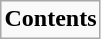<table cellpadding="0" style="border: 1px solid darkgray; background: #f9f9f9; text-align: center;">
<tr>
<td><strong>Contents</strong></td>
</tr>
<tr border="0">
<td></td>
</tr>
</table>
